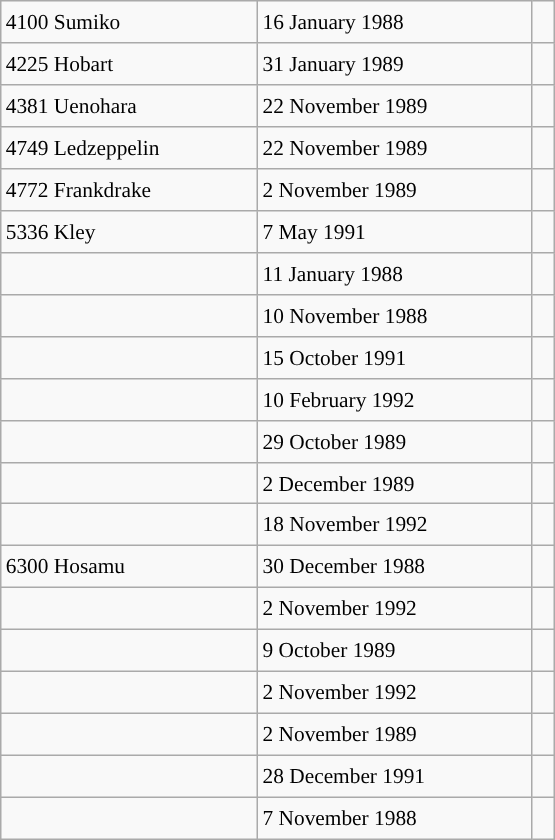<table class="wikitable" style="font-size: 89%; float: left; width: 26em; margin-right: 1em; height: 560px;">
<tr>
<td>4100 Sumiko</td>
<td>16 January 1988</td>
<td> </td>
</tr>
<tr>
<td>4225 Hobart</td>
<td>31 January 1989</td>
<td> </td>
</tr>
<tr>
<td>4381 Uenohara</td>
<td>22 November 1989</td>
<td></td>
</tr>
<tr>
<td>4749 Ledzeppelin</td>
<td>22 November 1989</td>
<td></td>
</tr>
<tr>
<td>4772 Frankdrake</td>
<td>2 November 1989</td>
<td> </td>
</tr>
<tr>
<td>5336 Kley</td>
<td>7 May 1991</td>
<td></td>
</tr>
<tr>
<td></td>
<td>11 January 1988</td>
<td> </td>
</tr>
<tr>
<td></td>
<td>10 November 1988</td>
<td> </td>
</tr>
<tr>
<td></td>
<td>15 October 1991</td>
<td></td>
</tr>
<tr>
<td></td>
<td>10 February 1992</td>
<td></td>
</tr>
<tr>
<td></td>
<td>29 October 1989</td>
<td> </td>
</tr>
<tr>
<td></td>
<td>2 December 1989</td>
<td></td>
</tr>
<tr>
<td></td>
<td>18 November 1992</td>
<td></td>
</tr>
<tr>
<td>6300 Hosamu</td>
<td>30 December 1988</td>
<td> </td>
</tr>
<tr>
<td></td>
<td>2 November 1992</td>
<td></td>
</tr>
<tr>
<td></td>
<td>9 October 1989</td>
<td> </td>
</tr>
<tr>
<td></td>
<td>2 November 1992</td>
<td></td>
</tr>
<tr>
<td></td>
<td>2 November 1989</td>
<td> </td>
</tr>
<tr>
<td></td>
<td>28 December 1991</td>
<td></td>
</tr>
<tr>
<td></td>
<td>7 November 1988</td>
<td> </td>
</tr>
</table>
